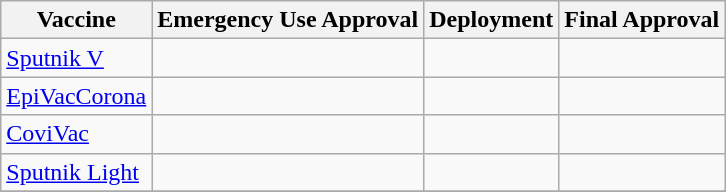<table class="wikitable">
<tr>
<th>Vaccine</th>
<th>Emergency Use Approval</th>
<th>Deployment</th>
<th>Final Approval</th>
</tr>
<tr>
<td><a href='#'>Sputnik V</a></td>
<td></td>
<td></td>
<td></td>
</tr>
<tr>
<td><a href='#'>EpiVacCorona</a></td>
<td></td>
<td></td>
<td></td>
</tr>
<tr>
<td><a href='#'>CoviVac</a></td>
<td></td>
<td></td>
<td></td>
</tr>
<tr>
<td><a href='#'>Sputnik Light</a></td>
<td></td>
<td></td>
<td></td>
</tr>
<tr>
</tr>
</table>
